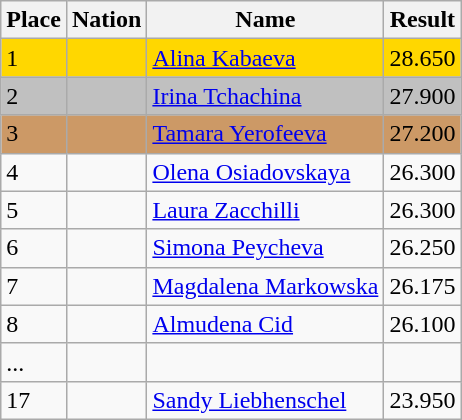<table class="wikitable">
<tr>
<th>Place</th>
<th>Nation</th>
<th>Name</th>
<th>Result</th>
</tr>
<tr bgcolor="gold">
<td>1</td>
<td></td>
<td><a href='#'>Alina Kabaeva</a></td>
<td>28.650</td>
</tr>
<tr bgcolor="silver">
<td>2</td>
<td></td>
<td><a href='#'>Irina Tchachina</a></td>
<td>27.900</td>
</tr>
<tr bgcolor="cc9966">
<td>3</td>
<td></td>
<td align="left"><a href='#'>Tamara Yerofeeva</a></td>
<td>27.200</td>
</tr>
<tr>
<td>4</td>
<td></td>
<td align="left"><a href='#'>Olena Osiadovskaya</a></td>
<td>26.300</td>
</tr>
<tr>
<td>5</td>
<td></td>
<td align="left"><a href='#'>Laura Zacchilli</a></td>
<td>26.300</td>
</tr>
<tr>
<td>6</td>
<td></td>
<td align="left"><a href='#'>Simona Peycheva</a></td>
<td>26.250</td>
</tr>
<tr>
<td>7</td>
<td></td>
<td align="left"><a href='#'>Magdalena Markowska</a></td>
<td>26.175</td>
</tr>
<tr>
<td>8</td>
<td></td>
<td align="left"><a href='#'>Almudena Cid</a></td>
<td>26.100</td>
</tr>
<tr>
<td>...</td>
<td></td>
<td></td>
<td></td>
</tr>
<tr>
<td>17</td>
<td></td>
<td><a href='#'>Sandy Liebhenschel</a></td>
<td>23.950</td>
</tr>
</table>
